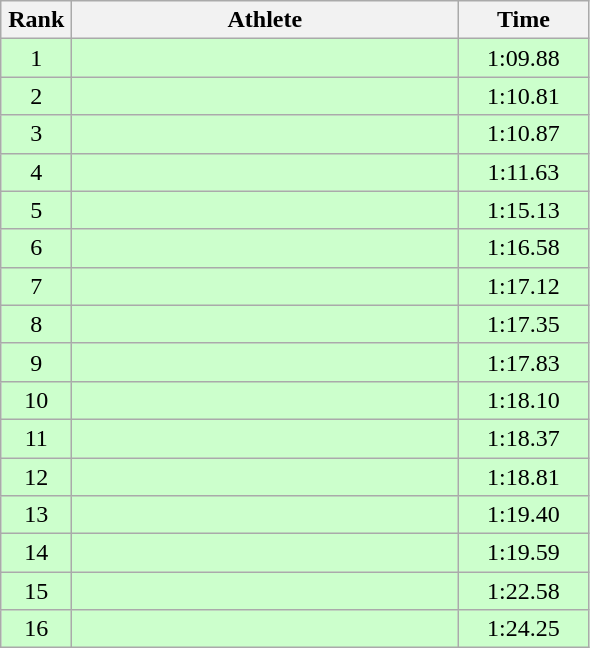<table class=wikitable style="text-align:center">
<tr>
<th width=40>Rank</th>
<th width=250>Athlete</th>
<th width=80>Time</th>
</tr>
<tr bgcolor="ccffcc">
<td>1</td>
<td align=left></td>
<td>1:09.88</td>
</tr>
<tr bgcolor="ccffcc">
<td>2</td>
<td align=left></td>
<td>1:10.81</td>
</tr>
<tr bgcolor="ccffcc">
<td>3</td>
<td align=left></td>
<td>1:10.87</td>
</tr>
<tr bgcolor="ccffcc">
<td>4</td>
<td align=left></td>
<td>1:11.63</td>
</tr>
<tr bgcolor="ccffcc">
<td>5</td>
<td align=left></td>
<td>1:15.13</td>
</tr>
<tr bgcolor="ccffcc">
<td>6</td>
<td align=left></td>
<td>1:16.58</td>
</tr>
<tr bgcolor="ccffcc">
<td>7</td>
<td align=left></td>
<td>1:17.12</td>
</tr>
<tr bgcolor="ccffcc">
<td>8</td>
<td align=left></td>
<td>1:17.35</td>
</tr>
<tr bgcolor="ccffcc">
<td>9</td>
<td align=left></td>
<td>1:17.83</td>
</tr>
<tr bgcolor="ccffcc">
<td>10</td>
<td align=left></td>
<td>1:18.10</td>
</tr>
<tr bgcolor="ccffcc">
<td>11</td>
<td align=left></td>
<td>1:18.37</td>
</tr>
<tr bgcolor="ccffcc">
<td>12</td>
<td align=left></td>
<td>1:18.81</td>
</tr>
<tr bgcolor="ccffcc">
<td>13</td>
<td align=left></td>
<td>1:19.40</td>
</tr>
<tr bgcolor="ccffcc">
<td>14</td>
<td align=left></td>
<td>1:19.59</td>
</tr>
<tr bgcolor="ccffcc">
<td>15</td>
<td align=left></td>
<td>1:22.58</td>
</tr>
<tr bgcolor="ccffcc">
<td>16</td>
<td align=left></td>
<td>1:24.25</td>
</tr>
</table>
